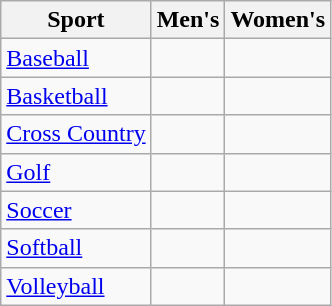<table class="wikitable" style=>
<tr>
<th>Sport</th>
<th>Men's</th>
<th>Women's</th>
</tr>
<tr>
<td><a href='#'>Baseball</a></td>
<td></td>
<td></td>
</tr>
<tr>
<td><a href='#'>Basketball</a></td>
<td></td>
<td></td>
</tr>
<tr>
<td><a href='#'>Cross Country</a></td>
<td></td>
<td></td>
</tr>
<tr>
<td><a href='#'>Golf</a></td>
<td></td>
<td></td>
</tr>
<tr>
<td><a href='#'>Soccer</a></td>
<td></td>
<td></td>
</tr>
<tr>
<td><a href='#'>Softball</a></td>
<td></td>
<td></td>
</tr>
<tr>
<td><a href='#'>Volleyball</a></td>
<td></td>
<td></td>
</tr>
</table>
